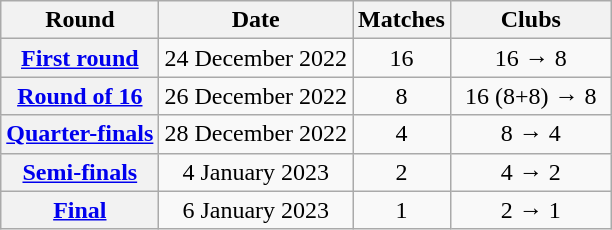<table class="wikitable" style="text-align: center">
<tr>
<th>Round</th>
<th>Date</th>
<th>Matches</th>
<th style="width:100px;">Clubs</th>
</tr>
<tr>
<th><a href='#'>First round</a></th>
<td>24 December 2022</td>
<td>16</td>
<td>16 → 8</td>
</tr>
<tr>
<th><a href='#'>Round of 16</a></th>
<td>26 December 2022</td>
<td>8</td>
<td>16 (8+8) → 8</td>
</tr>
<tr>
<th><a href='#'>Quarter-finals</a></th>
<td>28 December 2022</td>
<td>4</td>
<td>8 → 4</td>
</tr>
<tr>
<th><a href='#'>Semi-finals</a></th>
<td>4 January 2023</td>
<td>2</td>
<td>4 → 2</td>
</tr>
<tr>
<th><a href='#'>Final</a></th>
<td>6 January 2023</td>
<td>1</td>
<td>2 → 1</td>
</tr>
</table>
